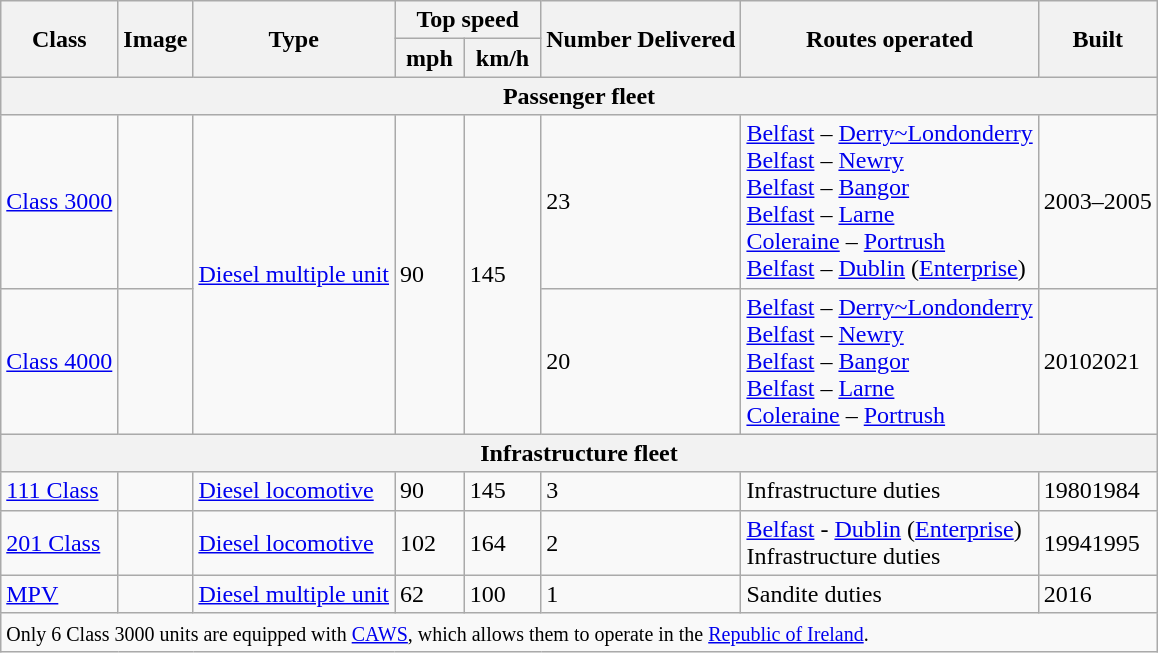<table class="wikitable">
<tr style="background:#f9f9f9;">
<th rowspan="2">Class</th>
<th rowspan="2">Image</th>
<th rowspan="2">Type</th>
<th colspan="2">Top speed</th>
<th rowspan="2">Number Delivered</th>
<th rowspan="2">Routes operated</th>
<th rowspan="2">Built</th>
</tr>
<tr style="background:#f9f9f9;">
<th> mph </th>
<th> km/h </th>
</tr>
<tr>
<th colspan="8">Passenger fleet</th>
</tr>
<tr>
<td><a href='#'>Class 3000</a></td>
<td></td>
<td rowspan="2"><a href='#'>Diesel multiple unit</a></td>
<td rowspan="2">90</td>
<td rowspan="2">145</td>
<td>23</td>
<td><a href='#'>Belfast</a> – <a href='#'>Derry~Londonderry</a><br><a href='#'>Belfast</a> – <a href='#'>Newry</a><br><a href='#'>Belfast</a> – <a href='#'>Bangor</a><br><a href='#'>Belfast</a> – <a href='#'>Larne</a><br><a href='#'>Coleraine</a> – <a href='#'>Portrush</a><br><a href='#'>Belfast</a> – <a href='#'>Dublin</a> (<a href='#'>Enterprise</a>)</td>
<td>2003–2005</td>
</tr>
<tr>
<td><a href='#'>Class 4000</a></td>
<td></td>
<td>20</td>
<td><a href='#'>Belfast</a> – <a href='#'>Derry~Londonderry</a><br><a href='#'>Belfast</a> – <a href='#'>Newry</a><br><a href='#'>Belfast</a> – <a href='#'>Bangor</a><br><a href='#'>Belfast</a> – <a href='#'>Larne</a><br><a href='#'>Coleraine</a> – <a href='#'>Portrush</a></td>
<td>20102021</td>
</tr>
<tr>
<th colspan="8">Infrastructure fleet</th>
</tr>
<tr>
<td><a href='#'>111 Class</a></td>
<td></td>
<td><a href='#'>Diesel locomotive</a></td>
<td>90</td>
<td>145</td>
<td>3</td>
<td>Infrastructure duties</td>
<td>19801984</td>
</tr>
<tr>
<td><a href='#'>201 Class</a></td>
<td></td>
<td><a href='#'>Diesel locomotive</a></td>
<td>102</td>
<td>164</td>
<td>2</td>
<td><a href='#'>Belfast</a> - <a href='#'>Dublin</a> (<a href='#'>Enterprise</a>)<br>Infrastructure duties</td>
<td>19941995</td>
</tr>
<tr>
<td><a href='#'>MPV</a></td>
<td></td>
<td><a href='#'>Diesel multiple unit</a></td>
<td>62</td>
<td>100</td>
<td>1</td>
<td>Sandite duties</td>
<td>2016</td>
</tr>
<tr>
<td colspan="8"><small> Only 6 Class 3000 units are equipped with <a href='#'>CAWS</a>, which allows them to operate in the <a href='#'>Republic of Ireland</a>.</small></td>
</tr>
</table>
